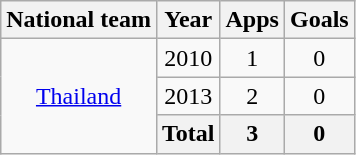<table class="wikitable" style="text-align:center">
<tr>
<th>National team</th>
<th>Year</th>
<th>Apps</th>
<th>Goals</th>
</tr>
<tr>
<td rowspan="3" valign="center"><a href='#'>Thailand</a></td>
<td>2010</td>
<td>1</td>
<td>0</td>
</tr>
<tr>
<td>2013</td>
<td>2</td>
<td>0</td>
</tr>
<tr>
<th>Total</th>
<th>3</th>
<th>0</th>
</tr>
</table>
